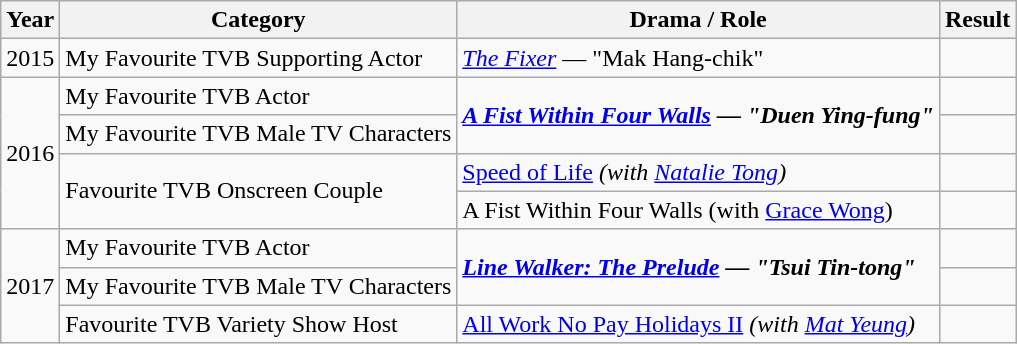<table class="wikitable sortable">
<tr>
<th>Year</th>
<th>Category</th>
<th>Drama / Role</th>
<th>Result</th>
</tr>
<tr>
<td>2015</td>
<td>My Favourite TVB Supporting Actor</td>
<td><em><a href='#'>The Fixer</a></em> — "Mak Hang-chik"</td>
<td></td>
</tr>
<tr>
<td rowspan=4>2016</td>
<td>My Favourite TVB Actor</td>
<td rowspan=2><strong><em><a href='#'>A Fist Within Four Walls</a><em> — "Duen Ying-fung"<strong></td>
<td></td>
</tr>
<tr>
<td></strong> My Favourite TVB Male TV Characters <strong></td>
<td></td>
</tr>
<tr>
<td rowspan=2></strong> Favourite TVB Onscreen Couple <strong></td>
<td></em><a href='#'>Speed of Life</a><em> (with <a href='#'>Natalie Tong</a>)</td>
<td></td>
</tr>
<tr>
<td></em></strong> A Fist Within Four Walls</em> (with <a href='#'>Grace Wong</a>) </strong></td>
<td></td>
</tr>
<tr>
<td rowspan=3>2017</td>
<td>My Favourite TVB Actor</td>
<td rowspan=2><strong><em><a href='#'>Line Walker: The Prelude</a><em> — "Tsui Tin-tong"<strong></td>
<td></td>
</tr>
<tr>
<td></strong> My Favourite TVB Male TV Characters <strong></td>
<td></td>
</tr>
<tr>
<td>Favourite TVB Variety Show Host</td>
<td></em><a href='#'>All Work No Pay Holidays II</a><em> (with <a href='#'>Mat Yeung</a>)</td>
<td></td>
</tr>
</table>
